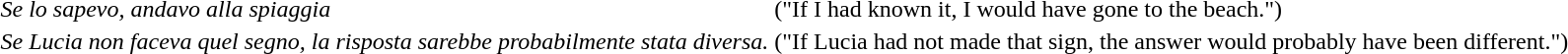<table>
<tr>
<td><em>Se lo sapevo, andavo alla spiaggia</em></td>
<td>("If I had known it, I would have gone to the beach.")</td>
</tr>
<tr>
<td><em>Se Lucia non faceva quel segno, la risposta sarebbe probabilmente stata diversa.</em></td>
<td>("If Lucia had not made that sign, the answer would probably have been different.")</td>
</tr>
</table>
